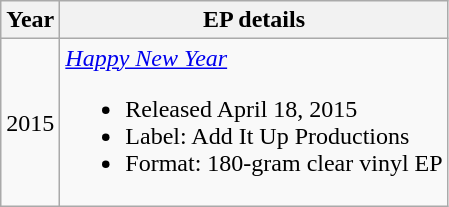<table class="wikitable">
<tr>
<th>Year</th>
<th>EP details</th>
</tr>
<tr>
<td>2015</td>
<td><em><a href='#'>Happy New Year</a></em><br><ul><li>Released April 18, 2015</li><li>Label: Add It Up Productions </li><li>Format: 180-gram clear vinyl EP</li></ul></td>
</tr>
</table>
